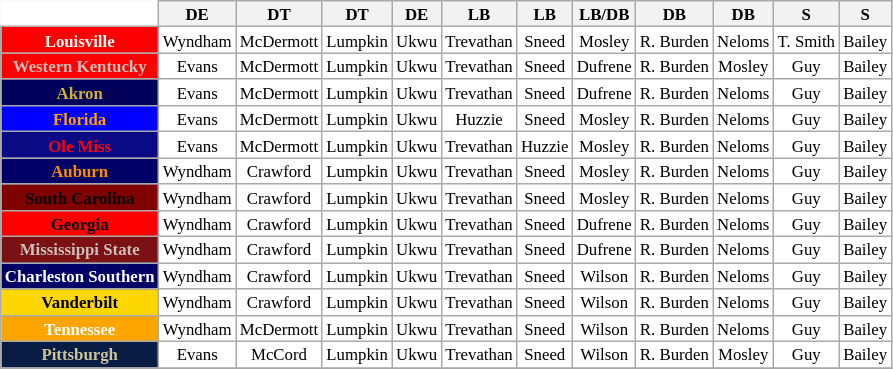<table class="wikitable" style="white-space:nowrap;font-size:70%;">
<tr>
<th colspan=1 style="background:white; border-top-style:hidden; border-left-style:hidden;"> </th>
<th>DE</th>
<th>DT</th>
<th>DT</th>
<th>DE</th>
<th>LB</th>
<th>LB</th>
<th>LB/DB</th>
<th>DB</th>
<th>DB</th>
<th>S</th>
<th>S</th>
</tr>
<tr style="text-align:center;">
<th style="background:red; color:white;">Louisville</th>
<td style="background:#FFF;">Wyndham</td>
<td style="background:#FFF;">McDermott</td>
<td style="background:#FFF;">Lumpkin</td>
<td style="background:#FFF;">Ukwu</td>
<td style="background:#FFF;">Trevathan</td>
<td style="background:#FFF;">Sneed</td>
<td style="background:#FFF;">Mosley</td>
<td style="background:#FFF;">R. Burden</td>
<td style="background:#FFF;">Neloms</td>
<td style="background:#FFF;">T. Smith</td>
<td style="background:#FFF;">Bailey</td>
</tr>
<tr style="text-align:center;">
<th style="background:red; color:#C9C0BB;">Western Kentucky</th>
<td style="background:#FFF;">Evans</td>
<td style="background:#FFF;">McDermott</td>
<td style="background:#FFF;">Lumpkin</td>
<td style="background:#FFF;">Ukwu</td>
<td style="background:#FFF;">Trevathan</td>
<td style="background:#FFF;">Sneed</td>
<td style="background:#FFF;">Dufrene</td>
<td style="background:#FFF;">R. Burden</td>
<td style="background:#FFF;">Mosley</td>
<td style="background:#FFF;">Guy</td>
<td style="background:#FFF;">Bailey</td>
</tr>
<tr style="text-align:center;">
<th style="background:#00005A;color:#D4AF37;">Akron</th>
<td style="background:#FFF;">Evans</td>
<td style="background:#FFF;">McDermott</td>
<td style="background:#FFF;">Lumpkin</td>
<td style="background:#FFF;">Ukwu</td>
<td style="background:#FFF;">Trevathan</td>
<td style="background:#FFF;">Sneed</td>
<td style="background:#FFF;">Dufrene</td>
<td style="background:#FFF;">R. Burden</td>
<td style="background:#FFF;">Neloms</td>
<td style="background:#FFF;">Guy</td>
<td style="background:#FFF;">Bailey</td>
</tr>
<tr style="text-align:center;">
<th style="background:#0000FF;color:#FF9F00;">Florida</th>
<td style="background:#FFF;">Evans</td>
<td style="background:#FFF;">McDermott</td>
<td style="background:#FFF;">Lumpkin</td>
<td style="background:#FFF;">Ukwu</td>
<td style="background:#FFF;">Huzzie</td>
<td style="background:#FFF;">Sneed</td>
<td style="background:#FFF;">Mosley</td>
<td style="background:#FFF;">R. Burden</td>
<td style="background:#FFF;">Neloms</td>
<td style="background:#FFF;">Guy</td>
<td style="background:#FFF;">Bailey</td>
</tr>
<tr style="text-align:center;">
<th style="background:#0A0A85;color:red;">Ole Miss</th>
<td style="background:#FFF;">Evans</td>
<td style="background:#FFF;">McDermott</td>
<td style="background:#FFF;">Lumpkin</td>
<td style="background:#FFF;">Ukwu</td>
<td style="background:#FFF;">Trevathan</td>
<td style="background:#FFF;">Huzzie</td>
<td style="background:#FFF;">Mosley</td>
<td style="background:#FFF;">R. Burden</td>
<td style="background:#FFF;">Neloms</td>
<td style="background:#FFF;">Guy</td>
<td style="background:#FFF;">Bailey</td>
</tr>
<tr style="text-align:center;">
<th style="background:#000067;color:#FF8C00;">Auburn</th>
<td style="background:#FFF;">Wyndham</td>
<td style="background:#FFF;">Crawford</td>
<td style="background:#FFF;">Lumpkin</td>
<td style="background:#FFF;">Ukwu</td>
<td style="background:#FFF;">Trevathan</td>
<td style="background:#FFF;">Sneed</td>
<td style="background:#FFF;">Mosley</td>
<td style="background:#FFF;">R. Burden</td>
<td style="background:#FFF;">Neloms</td>
<td style="background:#FFF;">Guy</td>
<td style="background:#FFF;">Bailey</td>
</tr>
<tr style="text-align:center;">
<th style="background:#800000;color:black;">South Carolina</th>
<td style="background:#FFF;">Wyndham</td>
<td style="background:#FFF;">Crawford</td>
<td style="background:#FFF;">Lumpkin</td>
<td style="background:#FFF;">Ukwu</td>
<td style="background:#FFF;">Trevathan</td>
<td style="background:#FFF;">Sneed</td>
<td style="background:#FFF;">Mosley</td>
<td style="background:#FFF;">R. Burden</td>
<td style="background:#FFF;">Neloms</td>
<td style="background:#FFF;">Guy</td>
<td style="background:#FFF;">Bailey</td>
</tr>
<tr style="text-align:center;">
<th style="background:#FF0000;color:black;">Georgia</th>
<td style="background:#FFF;">Wyndham</td>
<td style="background:#FFF;">Crawford</td>
<td style="background:#FFF;">Lumpkin</td>
<td style="background:#FFF;">Ukwu</td>
<td style="background:#FFF;">Trevathan</td>
<td style="background:#FFF;">Sneed</td>
<td style="background:#FFF;">Dufrene</td>
<td style="background:#FFF;">R. Burden</td>
<td style="background:#FFF;">Neloms</td>
<td style="background:#FFF;">Guy</td>
<td style="background:#FFF;">Bailey</td>
</tr>
<tr style="text-align:center;">
<th style="background:#7B1113;color:#C9C0BB;">Mississippi State</th>
<td style="background:#FFF;">Wyndham</td>
<td style="background:#FFF;">Crawford</td>
<td style="background:#FFF;">Lumpkin</td>
<td style="background:#FFF;">Ukwu</td>
<td style="background:#FFF;">Trevathan</td>
<td style="background:#FFF;">Sneed</td>
<td style="background:#FFF;">Dufrene</td>
<td style="background:#FFF;">R. Burden</td>
<td style="background:#FFF;">Neloms</td>
<td style="background:#FFF;">Guy</td>
<td style="background:#FFF;">Bailey</td>
</tr>
<tr style="text-align:center;">
<th style="background:#000067;color:white;">Charleston Southern</th>
<td style="background:#FFF;">Wyndham</td>
<td style="background:#FFF;">Crawford</td>
<td style="background:#FFF;">Lumpkin</td>
<td style="background:#FFF;">Ukwu</td>
<td style="background:#FFF;">Trevathan</td>
<td style="background:#FFF;">Sneed</td>
<td style="background:#FFF;">Wilson</td>
<td style="background:#FFF;">R. Burden</td>
<td style="background:#FFF;">Neloms</td>
<td style="background:#FFF;">Guy</td>
<td style="background:#FFF;">Bailey</td>
</tr>
<tr style="text-align:center;">
<th style="background:#FFD700;color:black;">Vanderbilt</th>
<td style="background:#FFF;">Wyndham</td>
<td style="background:#FFF;">Crawford</td>
<td style="background:#FFF;">Lumpkin</td>
<td style="background:#FFF;">Ukwu</td>
<td style="background:#FFF;">Trevathan</td>
<td style="background:#FFF;">Sneed</td>
<td style="background:#FFF;">Wilson</td>
<td style="background:#FFF;">R. Burden</td>
<td style="background:#FFF;">Neloms</td>
<td style="background:#FFF;">Guy</td>
<td style="background:#FFF;">Bailey</td>
</tr>
<tr style="text-align:center;">
<th style="background:#FFA500;color:white;">Tennessee</th>
<td style="background:#FFF;">Wyndham</td>
<td style="background:#FFF;">McDermott</td>
<td style="background:#FFF;">Lumpkin</td>
<td style="background:#FFF;">Ukwu</td>
<td style="background:#FFF;">Trevathan</td>
<td style="background:#FFF;">Sneed</td>
<td style="background:#FFF;">Wilson</td>
<td style="background:#FFF;">R. Burden</td>
<td style="background:#FFF;">Neloms</td>
<td style="background:#FFF;">Guy</td>
<td style="background:#FFF;">Bailey</td>
</tr>
<tr style="text-align:center;">
<th style="background:#091C44;color:#CEC499;">Pittsburgh</th>
<td style="background:#FFF;">Evans</td>
<td style="background:#FFF;">McCord</td>
<td style="background:#FFF;">Lumpkin</td>
<td style="background:#FFF;">Ukwu</td>
<td style="background:#FFF;">Trevathan</td>
<td style="background:#FFF;">Sneed</td>
<td style="background:#FFF;">Wilson</td>
<td style="background:#FFF;">R. Burden</td>
<td style="background:#FFF;">Mosley</td>
<td style="background:#FFF;">Guy</td>
<td style="background:#FFF;">Bailey</td>
</tr>
<tr style="text-align:center;">
</tr>
</table>
